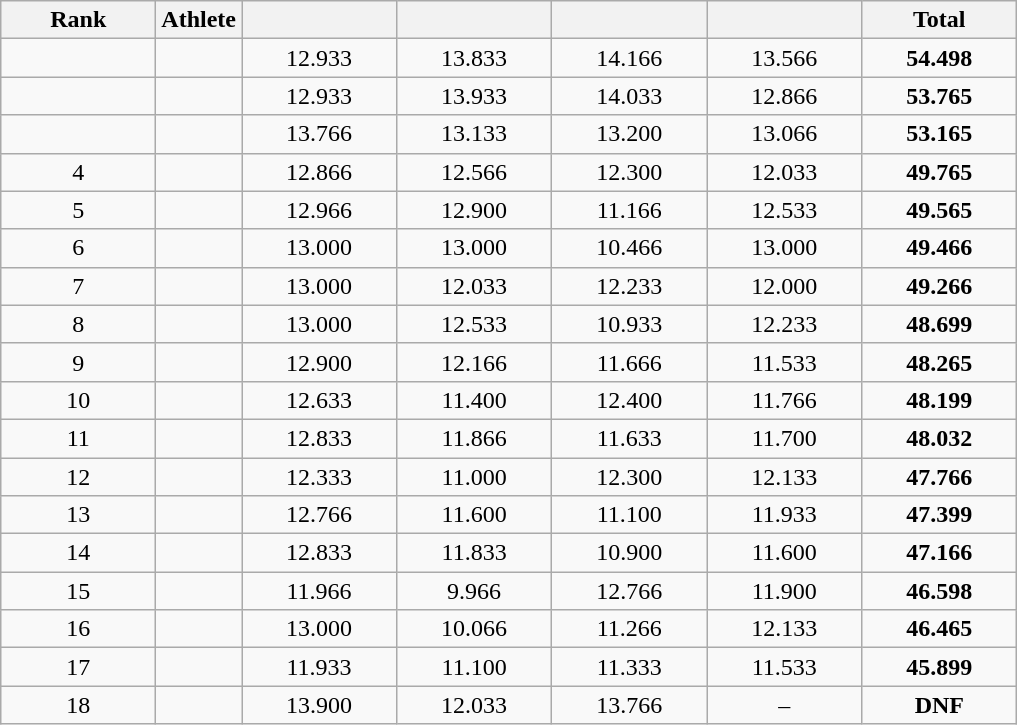<table class="wikitable" style="text-align:center">
<tr>
<th style="width:6em">Rank</th>
<th>Athlete</th>
<th style="width:6em"></th>
<th style="width:6em"></th>
<th style="width:6em"></th>
<th style="width:6em"></th>
<th style="width:6em">Total</th>
</tr>
<tr>
<td></td>
<td align="left"></td>
<td>12.933</td>
<td>13.833</td>
<td>14.166</td>
<td>13.566</td>
<td><strong>54.498</strong></td>
</tr>
<tr>
<td></td>
<td align="left"></td>
<td>12.933</td>
<td>13.933</td>
<td>14.033</td>
<td>12.866</td>
<td><strong>53.765</strong></td>
</tr>
<tr>
<td></td>
<td align="left"></td>
<td>13.766</td>
<td>13.133</td>
<td>13.200</td>
<td>13.066</td>
<td><strong>53.165</strong></td>
</tr>
<tr>
<td>4</td>
<td align="left"></td>
<td>12.866</td>
<td>12.566</td>
<td>12.300</td>
<td>12.033</td>
<td><strong>49.765</strong></td>
</tr>
<tr>
<td>5</td>
<td align="left"></td>
<td>12.966</td>
<td>12.900</td>
<td>11.166</td>
<td>12.533</td>
<td><strong>49.565</strong></td>
</tr>
<tr>
<td>6</td>
<td align="left"></td>
<td>13.000</td>
<td>13.000</td>
<td>10.466</td>
<td>13.000</td>
<td><strong>49.466</strong></td>
</tr>
<tr>
<td>7</td>
<td align="left"></td>
<td>13.000</td>
<td>12.033</td>
<td>12.233</td>
<td>12.000</td>
<td><strong>49.266</strong></td>
</tr>
<tr>
<td>8</td>
<td align="left"></td>
<td>13.000</td>
<td>12.533</td>
<td>10.933</td>
<td>12.233</td>
<td><strong>48.699</strong></td>
</tr>
<tr>
<td>9</td>
<td align="left"></td>
<td>12.900</td>
<td>12.166</td>
<td>11.666</td>
<td>11.533</td>
<td><strong>48.265</strong></td>
</tr>
<tr>
<td>10</td>
<td align="left"></td>
<td>12.633</td>
<td>11.400</td>
<td>12.400</td>
<td>11.766</td>
<td><strong>48.199</strong></td>
</tr>
<tr>
<td>11</td>
<td align="left"></td>
<td>12.833</td>
<td>11.866</td>
<td>11.633</td>
<td>11.700</td>
<td><strong>48.032</strong></td>
</tr>
<tr>
<td>12</td>
<td align="left"></td>
<td>12.333</td>
<td>11.000</td>
<td>12.300</td>
<td>12.133</td>
<td><strong>47.766</strong></td>
</tr>
<tr>
<td>13</td>
<td align="left"></td>
<td>12.766</td>
<td>11.600</td>
<td>11.100</td>
<td>11.933</td>
<td><strong>47.399</strong></td>
</tr>
<tr>
<td>14</td>
<td align="left"></td>
<td>12.833</td>
<td>11.833</td>
<td>10.900</td>
<td>11.600</td>
<td><strong>47.166</strong></td>
</tr>
<tr>
<td>15</td>
<td align="left"></td>
<td>11.966</td>
<td>9.966</td>
<td>12.766</td>
<td>11.900</td>
<td><strong>46.598</strong></td>
</tr>
<tr>
<td>16</td>
<td align="left"></td>
<td>13.000</td>
<td>10.066</td>
<td>11.266</td>
<td>12.133</td>
<td><strong>46.465</strong></td>
</tr>
<tr>
<td>17</td>
<td align="left"></td>
<td>11.933</td>
<td>11.100</td>
<td>11.333</td>
<td>11.533</td>
<td><strong>45.899</strong></td>
</tr>
<tr>
<td>18</td>
<td align="left"></td>
<td>13.900</td>
<td>12.033</td>
<td>13.766</td>
<td align=center>–</td>
<td><strong>DNF</strong></td>
</tr>
</table>
